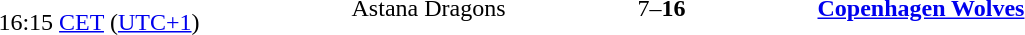<table>
<tr>
<td style="text-align:right" width="150px"><br>16:15 <a href='#'>CET</a> (<a href='#'>UTC+1</a>)</td>
<td style="text-align:right" width="200px">Astana Dragons</td>
<td style="text-align:center" width="200px">7–<strong>16</strong><br></td>
<td style="text-align:left"><strong><a href='#'>Copenhagen Wolves</a></strong></td>
</tr>
</table>
